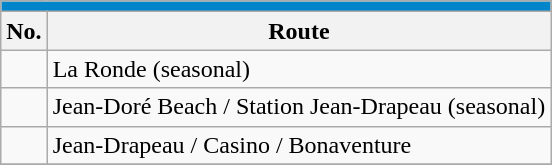<table align=center class="wikitable">
<tr>
<th style="background: #0085CA; font-size:100%; color:#FFFFFF;"colspan="4"><a href='#'></a></th>
</tr>
<tr>
<th>No.</th>
<th>Route</th>
</tr>
<tr>
<td></td>
<td>La Ronde (seasonal)</td>
</tr>
<tr>
<td></td>
<td>Jean-Doré Beach / Station Jean-Drapeau (seasonal)</td>
</tr>
<tr>
<td></td>
<td>Jean-Drapeau / Casino / Bonaventure</td>
</tr>
<tr>
</tr>
</table>
